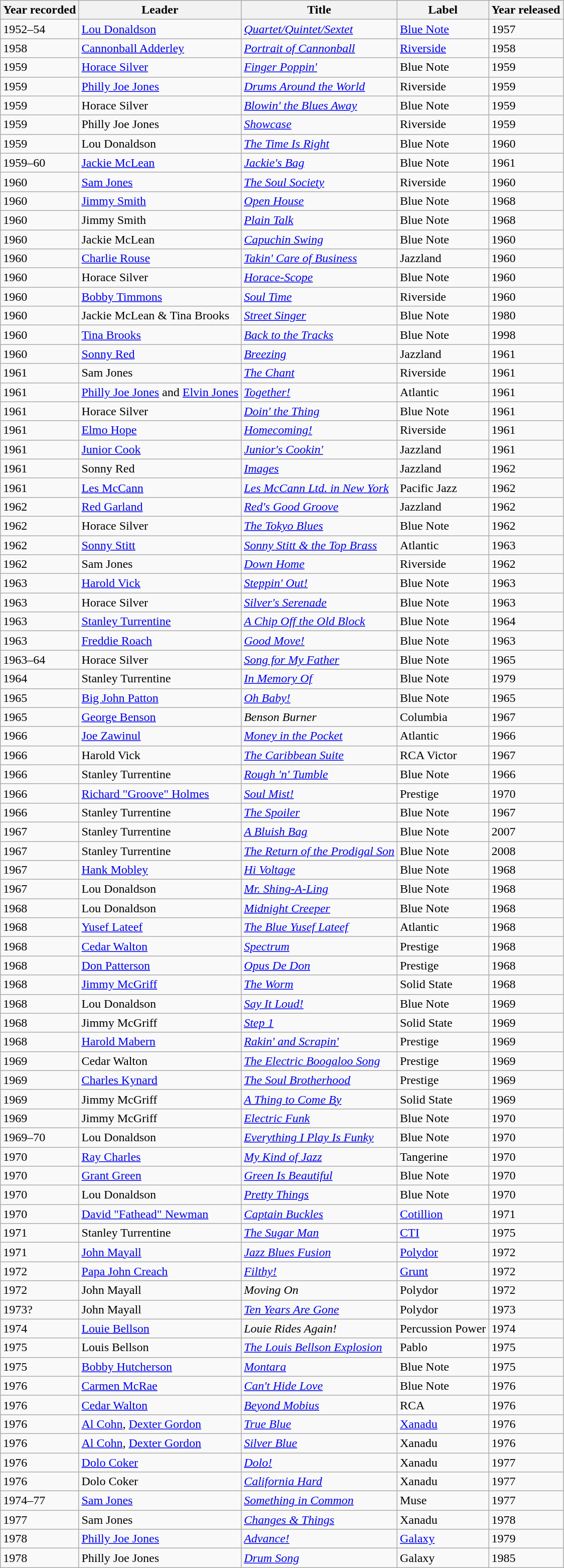<table class="wikitable sortable">
<tr>
<th>Year recorded</th>
<th>Leader</th>
<th>Title</th>
<th>Label</th>
<th>Year released</th>
</tr>
<tr>
<td>1952–54</td>
<td><a href='#'>Lou Donaldson</a></td>
<td><em><a href='#'>Quartet/Quintet/Sextet</a></em></td>
<td><a href='#'>Blue Note</a></td>
<td>1957</td>
</tr>
<tr>
<td>1958</td>
<td><a href='#'>Cannonball Adderley</a></td>
<td><em><a href='#'>Portrait of Cannonball</a></em></td>
<td><a href='#'>Riverside</a></td>
<td>1958</td>
</tr>
<tr>
<td>1959</td>
<td><a href='#'>Horace Silver</a></td>
<td><em><a href='#'>Finger Poppin'</a></em></td>
<td>Blue Note</td>
<td>1959</td>
</tr>
<tr>
<td>1959</td>
<td><a href='#'>Philly Joe Jones</a></td>
<td><em><a href='#'>Drums Around the World</a></em></td>
<td>Riverside</td>
<td>1959</td>
</tr>
<tr>
<td>1959</td>
<td>Horace Silver</td>
<td><em><a href='#'>Blowin' the Blues Away</a></em></td>
<td>Blue Note</td>
<td>1959</td>
</tr>
<tr>
<td>1959</td>
<td>Philly Joe Jones</td>
<td><em><a href='#'>Showcase</a></em></td>
<td>Riverside</td>
<td>1959</td>
</tr>
<tr>
<td>1959</td>
<td>Lou Donaldson</td>
<td><em><a href='#'>The Time Is Right</a></em></td>
<td>Blue Note</td>
<td>1960</td>
</tr>
<tr>
<td>1959–60</td>
<td><a href='#'>Jackie McLean</a></td>
<td><em><a href='#'>Jackie's Bag</a></em></td>
<td>Blue Note</td>
<td>1961</td>
</tr>
<tr>
<td>1960</td>
<td><a href='#'>Sam Jones</a></td>
<td><em><a href='#'>The Soul Society</a></em></td>
<td>Riverside</td>
<td>1960</td>
</tr>
<tr>
<td>1960</td>
<td><a href='#'>Jimmy Smith</a></td>
<td><em><a href='#'>Open House</a></em></td>
<td>Blue Note</td>
<td>1968</td>
</tr>
<tr>
<td>1960</td>
<td>Jimmy Smith</td>
<td><em><a href='#'>Plain Talk</a></em></td>
<td>Blue Note</td>
<td>1968</td>
</tr>
<tr>
<td>1960</td>
<td>Jackie McLean</td>
<td><em><a href='#'>Capuchin Swing</a></em></td>
<td>Blue Note</td>
<td>1960</td>
</tr>
<tr>
<td>1960</td>
<td><a href='#'>Charlie Rouse</a></td>
<td><em><a href='#'>Takin' Care of Business</a></em></td>
<td>Jazzland</td>
<td>1960</td>
</tr>
<tr>
<td>1960</td>
<td>Horace Silver</td>
<td><em><a href='#'>Horace-Scope</a></em></td>
<td>Blue Note</td>
<td>1960</td>
</tr>
<tr>
<td>1960</td>
<td><a href='#'>Bobby Timmons</a></td>
<td><em><a href='#'>Soul Time</a></em></td>
<td>Riverside</td>
<td>1960</td>
</tr>
<tr>
<td> 1960</td>
<td>Jackie McLean & Tina Brooks</td>
<td><em><a href='#'>Street Singer</a></em></td>
<td>Blue Note</td>
<td>1980</td>
</tr>
<tr>
<td> 1960</td>
<td><a href='#'>Tina Brooks</a></td>
<td><em><a href='#'>Back to the Tracks</a></em></td>
<td>Blue Note</td>
<td>1998</td>
</tr>
<tr>
<td>1960</td>
<td><a href='#'>Sonny Red</a></td>
<td><em><a href='#'>Breezing</a></em></td>
<td>Jazzland</td>
<td>1961</td>
</tr>
<tr>
<td>1961</td>
<td>Sam Jones</td>
<td><em><a href='#'>The Chant</a></em></td>
<td>Riverside</td>
<td>1961</td>
</tr>
<tr>
<td>1961</td>
<td><a href='#'>Philly Joe Jones</a> and <a href='#'>Elvin Jones</a></td>
<td><em><a href='#'>Together!</a></em></td>
<td>Atlantic</td>
<td>1961</td>
</tr>
<tr>
<td>1961</td>
<td>Horace Silver</td>
<td><em><a href='#'>Doin' the Thing</a></em></td>
<td>Blue Note</td>
<td>1961</td>
</tr>
<tr>
<td>1961</td>
<td><a href='#'>Elmo Hope</a></td>
<td><em><a href='#'>Homecoming!</a></em></td>
<td>Riverside</td>
<td>1961</td>
</tr>
<tr>
<td>1961</td>
<td><a href='#'>Junior Cook</a></td>
<td><em><a href='#'>Junior's Cookin'</a></em></td>
<td>Jazzland</td>
<td>1961</td>
</tr>
<tr>
<td>1961</td>
<td>Sonny Red</td>
<td><em><a href='#'>Images</a></em></td>
<td>Jazzland</td>
<td>1962</td>
</tr>
<tr>
<td>1961</td>
<td><a href='#'>Les McCann</a></td>
<td><em><a href='#'>Les McCann Ltd. in New York</a></em></td>
<td>Pacific Jazz</td>
<td>1962</td>
</tr>
<tr>
<td>1962</td>
<td><a href='#'>Red Garland</a></td>
<td><em><a href='#'>Red's Good Groove</a></em></td>
<td>Jazzland</td>
<td>1962</td>
</tr>
<tr>
<td>1962</td>
<td>Horace Silver</td>
<td><em><a href='#'>The Tokyo Blues</a></em></td>
<td>Blue Note</td>
<td>1962</td>
</tr>
<tr>
<td>1962</td>
<td><a href='#'>Sonny Stitt</a></td>
<td><em><a href='#'>Sonny Stitt & the Top Brass</a></em></td>
<td>Atlantic</td>
<td>1963</td>
</tr>
<tr>
<td>1962</td>
<td>Sam Jones</td>
<td><em><a href='#'>Down Home</a></em></td>
<td>Riverside</td>
<td>1962</td>
</tr>
<tr>
<td>1963</td>
<td><a href='#'>Harold Vick</a></td>
<td><em><a href='#'>Steppin' Out!</a></em></td>
<td>Blue Note</td>
<td>1963</td>
</tr>
<tr>
<td>1963</td>
<td>Horace Silver</td>
<td><em><a href='#'>Silver's Serenade</a></em></td>
<td>Blue Note</td>
<td>1963</td>
</tr>
<tr>
<td>1963</td>
<td><a href='#'>Stanley Turrentine</a></td>
<td><em><a href='#'>A Chip Off the Old Block</a></em></td>
<td>Blue Note</td>
<td>1964</td>
</tr>
<tr>
<td>1963</td>
<td><a href='#'>Freddie Roach</a></td>
<td><em><a href='#'>Good Move!</a></em></td>
<td>Blue Note</td>
<td>1963</td>
</tr>
<tr>
<td>1963–64</td>
<td>Horace Silver</td>
<td><em><a href='#'>Song for My Father</a></em></td>
<td>Blue Note</td>
<td>1965</td>
</tr>
<tr>
<td>1964</td>
<td>Stanley Turrentine</td>
<td><em><a href='#'>In Memory Of</a></em></td>
<td>Blue Note</td>
<td>1979</td>
</tr>
<tr>
<td>1965</td>
<td><a href='#'>Big John Patton</a></td>
<td><em><a href='#'>Oh Baby!</a></em></td>
<td>Blue Note</td>
<td>1965</td>
</tr>
<tr>
<td>1965</td>
<td><a href='#'>George Benson</a></td>
<td><em>Benson Burner</em> </td>
<td>Columbia</td>
<td>1967</td>
</tr>
<tr>
<td>1966</td>
<td><a href='#'>Joe Zawinul</a></td>
<td><em><a href='#'>Money in the Pocket</a></em></td>
<td>Atlantic</td>
<td>1966</td>
</tr>
<tr>
<td>1966</td>
<td>Harold Vick</td>
<td><em><a href='#'>The Caribbean Suite</a></em></td>
<td>RCA Victor</td>
<td>1967</td>
</tr>
<tr>
<td>1966</td>
<td>Stanley Turrentine</td>
<td><em><a href='#'>Rough 'n' Tumble</a></em></td>
<td>Blue Note</td>
<td>1966</td>
</tr>
<tr>
<td>1966</td>
<td><a href='#'>Richard "Groove" Holmes</a></td>
<td><em><a href='#'>Soul Mist!</a></em></td>
<td>Prestige</td>
<td>1970</td>
</tr>
<tr>
<td>1966</td>
<td>Stanley Turrentine</td>
<td><em><a href='#'>The Spoiler</a></em></td>
<td>Blue Note</td>
<td>1967</td>
</tr>
<tr>
<td>1967</td>
<td>Stanley Turrentine</td>
<td><em><a href='#'>A Bluish Bag</a></em></td>
<td>Blue Note</td>
<td>2007</td>
</tr>
<tr>
<td>1967</td>
<td>Stanley Turrentine</td>
<td><em><a href='#'>The Return of the Prodigal Son</a></em></td>
<td>Blue Note</td>
<td>2008</td>
</tr>
<tr>
<td>1967</td>
<td><a href='#'>Hank Mobley</a></td>
<td><em><a href='#'>Hi Voltage</a></em></td>
<td>Blue Note</td>
<td>1968</td>
</tr>
<tr>
<td>1967</td>
<td>Lou Donaldson</td>
<td><em><a href='#'>Mr. Shing-A-Ling</a></em></td>
<td>Blue Note</td>
<td>1968</td>
</tr>
<tr>
<td>1968</td>
<td>Lou Donaldson</td>
<td><em><a href='#'>Midnight Creeper</a></em></td>
<td>Blue Note</td>
<td>1968</td>
</tr>
<tr>
<td>1968</td>
<td><a href='#'>Yusef Lateef</a></td>
<td><em><a href='#'>The Blue Yusef Lateef</a></em></td>
<td>Atlantic</td>
<td>1968</td>
</tr>
<tr>
<td>1968</td>
<td><a href='#'>Cedar Walton</a></td>
<td><em><a href='#'>Spectrum</a></em></td>
<td>Prestige</td>
<td>1968</td>
</tr>
<tr>
<td>1968</td>
<td><a href='#'>Don Patterson</a></td>
<td><em><a href='#'>Opus De Don</a></em></td>
<td>Prestige</td>
<td>1968</td>
</tr>
<tr>
<td>1968</td>
<td><a href='#'>Jimmy McGriff</a></td>
<td><em><a href='#'>The Worm</a></em></td>
<td>Solid State</td>
<td>1968</td>
</tr>
<tr>
<td>1968</td>
<td>Lou Donaldson</td>
<td><em><a href='#'>Say It Loud!</a></em></td>
<td>Blue Note</td>
<td>1969</td>
</tr>
<tr>
<td>1968</td>
<td>Jimmy McGriff</td>
<td><em><a href='#'>Step 1</a></em></td>
<td>Solid State</td>
<td>1969</td>
</tr>
<tr>
<td>1968</td>
<td><a href='#'>Harold Mabern</a></td>
<td><em><a href='#'>Rakin' and Scrapin'</a></em></td>
<td>Prestige</td>
<td>1969</td>
</tr>
<tr>
<td>1969</td>
<td>Cedar Walton</td>
<td><em><a href='#'>The Electric Boogaloo Song</a></em></td>
<td>Prestige</td>
<td>1969</td>
</tr>
<tr>
<td>1969</td>
<td><a href='#'>Charles Kynard</a></td>
<td><em><a href='#'>The Soul Brotherhood</a></em></td>
<td>Prestige</td>
<td>1969</td>
</tr>
<tr>
<td>1969</td>
<td>Jimmy McGriff</td>
<td><em><a href='#'>A Thing to Come By</a></em></td>
<td>Solid State</td>
<td>1969</td>
</tr>
<tr>
<td>1969</td>
<td>Jimmy McGriff</td>
<td><em><a href='#'>Electric Funk</a></em></td>
<td>Blue Note</td>
<td>1970</td>
</tr>
<tr>
<td>1969–70</td>
<td>Lou Donaldson</td>
<td><em><a href='#'>Everything I Play Is Funky</a></em></td>
<td>Blue Note</td>
<td>1970</td>
</tr>
<tr>
<td>1970</td>
<td><a href='#'>Ray Charles</a></td>
<td><em><a href='#'>My Kind of Jazz</a></em></td>
<td>Tangerine</td>
<td>1970</td>
</tr>
<tr>
<td>1970</td>
<td><a href='#'>Grant Green</a></td>
<td><em><a href='#'>Green Is Beautiful</a></em></td>
<td>Blue Note</td>
<td>1970</td>
</tr>
<tr>
<td>1970</td>
<td>Lou Donaldson</td>
<td><em><a href='#'>Pretty Things</a></em></td>
<td>Blue Note</td>
<td>1970</td>
</tr>
<tr>
<td>1970</td>
<td><a href='#'>David "Fathead" Newman</a></td>
<td><em><a href='#'>Captain Buckles</a></em></td>
<td><a href='#'>Cotillion</a></td>
<td>1971</td>
</tr>
<tr>
<td>1971</td>
<td>Stanley Turrentine</td>
<td><em><a href='#'>The Sugar Man</a></em></td>
<td><a href='#'>CTI</a></td>
<td>1975</td>
</tr>
<tr>
<td>1971</td>
<td><a href='#'>John Mayall</a></td>
<td><em><a href='#'>Jazz Blues Fusion</a></em></td>
<td><a href='#'>Polydor</a></td>
<td>1972</td>
</tr>
<tr>
<td>1972</td>
<td><a href='#'>Papa John Creach</a></td>
<td><em><a href='#'>Filthy!</a></em></td>
<td><a href='#'>Grunt</a></td>
<td>1972</td>
</tr>
<tr>
<td>1972</td>
<td>John Mayall</td>
<td><em>Moving On</em></td>
<td>Polydor</td>
<td>1972</td>
</tr>
<tr>
<td>1973?</td>
<td>John Mayall</td>
<td><em><a href='#'>Ten Years Are Gone</a></em></td>
<td>Polydor</td>
<td>1973</td>
</tr>
<tr>
<td>1974</td>
<td><a href='#'>Louie Bellson</a></td>
<td><em>Louie Rides Again!</em></td>
<td>Percussion Power</td>
<td>1974</td>
</tr>
<tr>
<td>1975</td>
<td>Louis Bellson</td>
<td><em><a href='#'>The Louis Bellson Explosion</a></em></td>
<td>Pablo</td>
<td>1975</td>
</tr>
<tr>
<td>1975</td>
<td><a href='#'>Bobby Hutcherson</a></td>
<td><em><a href='#'>Montara</a></em></td>
<td>Blue Note</td>
<td>1975</td>
</tr>
<tr>
<td>1976</td>
<td><a href='#'>Carmen McRae</a></td>
<td><em><a href='#'>Can't Hide Love</a></em></td>
<td>Blue Note</td>
<td>1976</td>
</tr>
<tr>
<td>1976</td>
<td><a href='#'>Cedar Walton</a></td>
<td><em><a href='#'>Beyond Mobius</a></em></td>
<td>RCA</td>
<td>1976</td>
</tr>
<tr>
<td>1976</td>
<td><a href='#'>Al Cohn</a>, <a href='#'>Dexter Gordon</a></td>
<td><em><a href='#'>True Blue</a></em></td>
<td><a href='#'>Xanadu</a></td>
<td>1976</td>
</tr>
<tr>
<td>1976</td>
<td><a href='#'>Al Cohn</a>, <a href='#'>Dexter Gordon</a></td>
<td><em><a href='#'>Silver Blue</a></em></td>
<td>Xanadu</td>
<td>1976</td>
</tr>
<tr>
<td>1976</td>
<td><a href='#'>Dolo Coker</a></td>
<td><em><a href='#'>Dolo!</a></em></td>
<td>Xanadu</td>
<td>1977</td>
</tr>
<tr>
<td>1976</td>
<td>Dolo Coker</td>
<td><em><a href='#'>California Hard</a></em></td>
<td>Xanadu</td>
<td>1977</td>
</tr>
<tr>
<td>1974–77</td>
<td><a href='#'>Sam Jones</a></td>
<td><em><a href='#'>Something in Common</a></em></td>
<td>Muse</td>
<td>1977</td>
</tr>
<tr>
<td>1977</td>
<td>Sam Jones</td>
<td><em><a href='#'>Changes & Things</a></em></td>
<td>Xanadu</td>
<td>1978</td>
</tr>
<tr>
<td>1978</td>
<td><a href='#'>Philly Joe Jones</a></td>
<td><em><a href='#'>Advance!</a></em></td>
<td><a href='#'>Galaxy</a></td>
<td>1979</td>
</tr>
<tr>
<td>1978</td>
<td>Philly Joe Jones</td>
<td><em><a href='#'>Drum Song</a></em></td>
<td>Galaxy</td>
<td>1985</td>
</tr>
</table>
